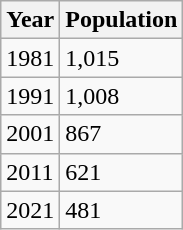<table class="wikitable">
<tr>
<th>Year</th>
<th>Population</th>
</tr>
<tr>
<td>1981</td>
<td>1,015</td>
</tr>
<tr>
<td>1991</td>
<td>1,008</td>
</tr>
<tr>
<td>2001</td>
<td>867</td>
</tr>
<tr>
<td>2011</td>
<td>621</td>
</tr>
<tr>
<td>2021</td>
<td>481</td>
</tr>
</table>
